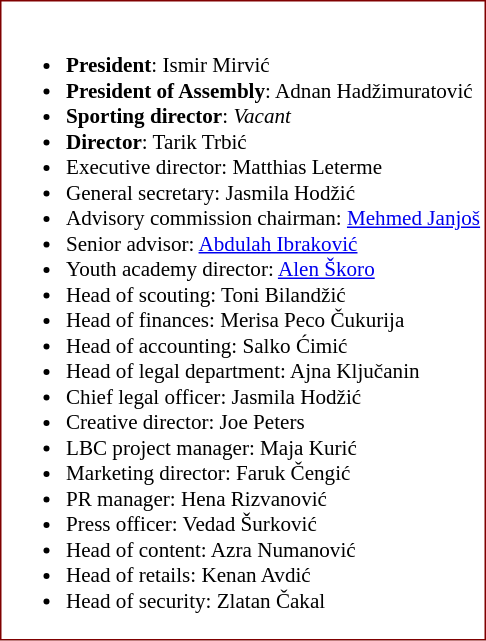<table class="toccolours" style="border:#800000 solid 1px; background:#fff; font-size:88%;">
<tr>
<td><br><ul><li><strong>President</strong>:   Ismir Mirvić</li><li><strong>President of Assembly</strong>:  Adnan Hadžimuratović</li><li><strong>Sporting director</strong>: <em>Vacant</em></li><li><strong>Director</strong>:  Tarik Trbić</li><li>Executive director:  Matthias Leterme</li><li>General secretary:  Jasmila Hodžić</li><li>Advisory commission chairman:  <a href='#'>Mehmed Janjoš</a></li><li>Senior advisor:  <a href='#'>Abdulah Ibraković</a></li><li>Youth academy director:  <a href='#'>Alen Škoro</a></li><li>Head of scouting:  Toni Bilandžić</li><li>Head of finances:  Merisa Peco Čukurija</li><li>Head of accounting:  Salko Ćimić</li><li>Head of legal department:  Ajna Ključanin</li><li>Chief legal officer:   Jasmila Hodžić</li><li>Creative director:  Joe Peters</li><li>LBC project manager:  Maja Kurić</li><li>Marketing director:  Faruk Čengić</li><li>PR manager:  Hena Rizvanović</li><li>Press officer:  Vedad Šurković</li><li>Head of content:  Azra Numanović</li><li>Head of retails:  Kenan Avdić</li><li>Head of security:  Zlatan Čakal</li></ul></td>
</tr>
</table>
